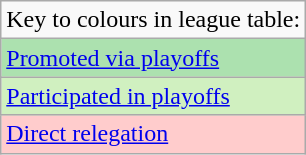<table class="wikitable">
<tr>
<td>Key to colours in league table:</td>
</tr>
<tr style="background:#ACE1AF;">
<td><a href='#'>Promoted via playoffs</a></td>
</tr>
<tr style="background:#D0F0C0;">
<td><a href='#'>Participated in playoffs</a></td>
</tr>
<tr style="background:#FFCCCC">
<td><a href='#'>Direct relegation</a></td>
</tr>
</table>
